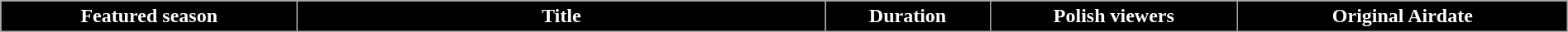<table class="wikitable plainrowheaders" style="width:100%; margin:auto;">
<tr style="color:white">
<th style="background-color: #000000;" width="18%">Featured season</th>
<th style="background-color: #000000;" width="32%">Title</th>
<th style="background-color: #000000;" width="10%">Duration</th>
<th style="background-color: #000000;" width="15%">Polish viewers</th>
<th style="background-color: #000000;" width="20%">Original Airdate<br>






</th>
</tr>
</table>
